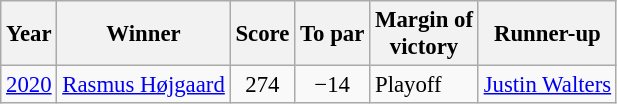<table class="wikitable" style="font-size:95%">
<tr>
<th>Year</th>
<th>Winner</th>
<th>Score</th>
<th>To par</th>
<th>Margin of<br>victory</th>
<th>Runner-up</th>
</tr>
<tr>
<td><a href='#'>2020</a></td>
<td> <a href='#'>Rasmus Højgaard</a></td>
<td align=center>274</td>
<td align=center>−14</td>
<td>Playoff</td>
<td> <a href='#'>Justin Walters</a></td>
</tr>
</table>
